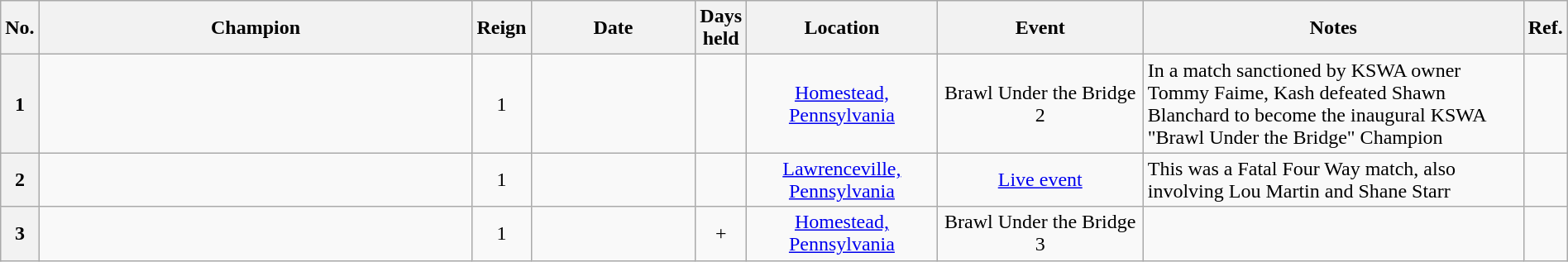<table class="wikitable sortable" style="text-align: center" width=100%>
<tr>
<th width=0 data-sort-type="number">No.</th>
<th width=32%>Champion</th>
<th width=0>Reign</th>
<th width=12%>Date</th>
<th width=0 data-sort-type="number">Days held</th>
<th width=13%>Location</th>
<th width=15%>Event</th>
<th width=60% class="unsortable">Notes</th>
<th width=0 class="unsortable">Ref.</th>
</tr>
<tr>
<th>1</th>
<td></td>
<td>1</td>
<td></td>
<td></td>
<td><a href='#'>Homestead, Pennsylvania</a></td>
<td>Brawl Under the Bridge 2</td>
<td align=left>In a match sanctioned by KSWA owner Tommy Faime, Kash defeated Shawn Blanchard to become the inaugural KSWA "Brawl Under the Bridge" Champion</td>
<td></td>
</tr>
<tr>
<th>2</th>
<td></td>
<td>1</td>
<td></td>
<td></td>
<td><a href='#'>Lawrenceville, Pennsylvania</a></td>
<td><a href='#'>Live event</a></td>
<td align=left>This was a Fatal Four Way match, also involving Lou Martin and Shane Starr</td>
<td> </td>
</tr>
<tr>
<th>3</th>
<td></td>
<td>1</td>
<td></td>
<td>+</td>
<td><a href='#'>Homestead, Pennsylvania</a></td>
<td>Brawl Under the Bridge 3</td>
<td align=left></td>
<td></td>
</tr>
</table>
